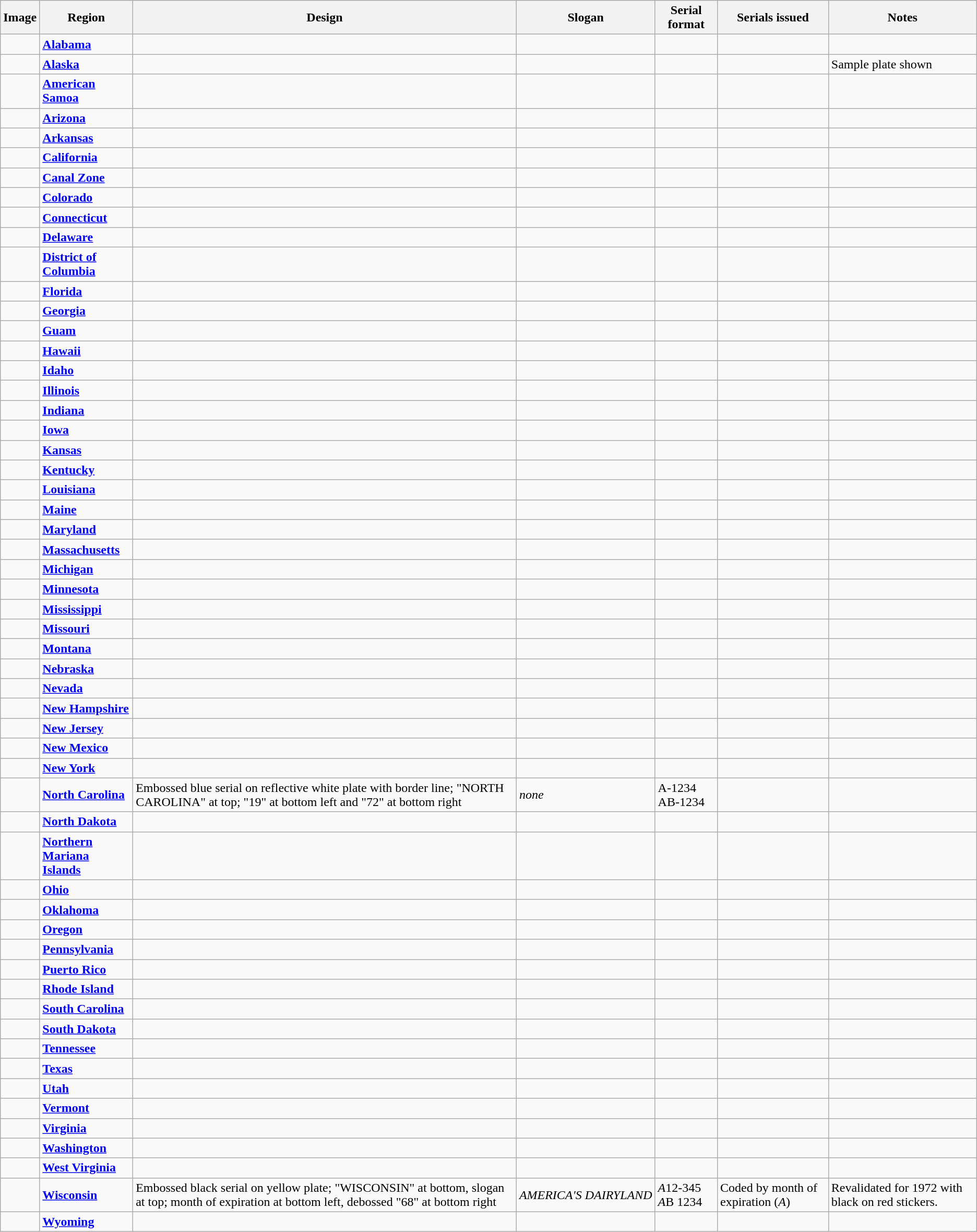<table class="wikitable">
<tr>
<th>Image</th>
<th>Region</th>
<th>Design</th>
<th>Slogan</th>
<th>Serial format</th>
<th>Serials issued</th>
<th>Notes</th>
</tr>
<tr>
<td></td>
<td><strong><a href='#'>Alabama</a></strong></td>
<td></td>
<td></td>
<td></td>
<td></td>
<td></td>
</tr>
<tr>
<td></td>
<td><strong><a href='#'>Alaska</a></strong></td>
<td></td>
<td></td>
<td></td>
<td></td>
<td>Sample plate shown</td>
</tr>
<tr>
<td></td>
<td><strong><a href='#'>American Samoa</a></strong></td>
<td></td>
<td></td>
<td></td>
<td></td>
<td></td>
</tr>
<tr>
<td></td>
<td><strong><a href='#'>Arizona</a></strong></td>
<td></td>
<td></td>
<td></td>
<td></td>
<td></td>
</tr>
<tr>
<td></td>
<td><strong><a href='#'>Arkansas</a></strong></td>
<td></td>
<td></td>
<td></td>
<td></td>
<td></td>
</tr>
<tr>
<td></td>
<td><strong><a href='#'>California</a></strong></td>
<td></td>
<td></td>
<td></td>
<td></td>
<td></td>
</tr>
<tr>
<td></td>
<td><strong><a href='#'>Canal Zone</a></strong></td>
<td></td>
<td></td>
<td></td>
<td></td>
<td></td>
</tr>
<tr>
<td></td>
<td><strong><a href='#'>Colorado</a></strong></td>
<td></td>
<td></td>
<td></td>
<td></td>
<td></td>
</tr>
<tr>
<td></td>
<td><strong><a href='#'>Connecticut</a></strong></td>
<td></td>
<td></td>
<td></td>
<td></td>
<td></td>
</tr>
<tr>
<td></td>
<td><strong><a href='#'>Delaware</a></strong></td>
<td></td>
<td></td>
<td></td>
<td></td>
<td></td>
</tr>
<tr>
<td></td>
<td><strong><a href='#'>District of<br>Columbia</a></strong></td>
<td></td>
<td></td>
<td></td>
<td></td>
<td></td>
</tr>
<tr>
<td></td>
<td><strong><a href='#'>Florida</a></strong></td>
<td></td>
<td></td>
<td></td>
<td></td>
<td></td>
</tr>
<tr>
<td></td>
<td><strong><a href='#'>Georgia</a></strong></td>
<td></td>
<td></td>
<td></td>
<td></td>
<td></td>
</tr>
<tr>
<td></td>
<td><strong><a href='#'>Guam</a></strong></td>
<td></td>
<td></td>
<td></td>
<td></td>
<td></td>
</tr>
<tr>
<td></td>
<td><strong><a href='#'>Hawaii</a></strong></td>
<td></td>
<td></td>
<td></td>
<td></td>
<td></td>
</tr>
<tr>
<td></td>
<td><strong><a href='#'>Idaho</a></strong></td>
<td></td>
<td></td>
<td></td>
<td></td>
<td></td>
</tr>
<tr>
<td></td>
<td><strong><a href='#'>Illinois</a></strong></td>
<td></td>
<td></td>
<td></td>
<td></td>
<td></td>
</tr>
<tr>
<td></td>
<td><strong><a href='#'>Indiana</a></strong></td>
<td></td>
<td></td>
<td></td>
<td></td>
<td></td>
</tr>
<tr>
<td></td>
<td><strong><a href='#'>Iowa</a></strong></td>
<td></td>
<td></td>
<td></td>
<td></td>
<td></td>
</tr>
<tr>
<td></td>
<td><strong><a href='#'>Kansas</a></strong></td>
<td></td>
<td></td>
<td></td>
<td></td>
<td></td>
</tr>
<tr>
<td></td>
<td><strong><a href='#'>Kentucky</a></strong></td>
<td></td>
<td></td>
<td></td>
<td></td>
<td></td>
</tr>
<tr>
<td></td>
<td><strong><a href='#'>Louisiana</a></strong></td>
<td></td>
<td></td>
<td></td>
<td></td>
<td></td>
</tr>
<tr>
<td></td>
<td><strong><a href='#'>Maine</a></strong></td>
<td></td>
<td></td>
<td></td>
<td></td>
<td></td>
</tr>
<tr>
<td></td>
<td><strong><a href='#'>Maryland</a></strong></td>
<td></td>
<td></td>
<td></td>
<td></td>
<td></td>
</tr>
<tr>
<td></td>
<td><strong><a href='#'>Massachusetts</a></strong></td>
<td></td>
<td></td>
<td></td>
<td></td>
<td></td>
</tr>
<tr>
<td></td>
<td><strong><a href='#'>Michigan</a></strong></td>
<td></td>
<td></td>
<td></td>
<td></td>
<td></td>
</tr>
<tr>
<td></td>
<td><strong><a href='#'>Minnesota</a></strong></td>
<td></td>
<td></td>
<td></td>
<td></td>
<td></td>
</tr>
<tr>
<td></td>
<td><strong><a href='#'>Mississippi</a></strong></td>
<td></td>
<td></td>
<td></td>
<td></td>
<td></td>
</tr>
<tr>
<td></td>
<td><strong><a href='#'>Missouri</a></strong></td>
<td></td>
<td></td>
<td></td>
<td></td>
<td></td>
</tr>
<tr>
<td></td>
<td><strong><a href='#'>Montana</a></strong></td>
<td></td>
<td></td>
<td></td>
<td></td>
<td></td>
</tr>
<tr>
<td></td>
<td><strong><a href='#'>Nebraska</a></strong></td>
<td></td>
<td></td>
<td></td>
<td></td>
<td></td>
</tr>
<tr>
<td></td>
<td><strong><a href='#'>Nevada</a></strong></td>
<td></td>
<td></td>
<td></td>
<td></td>
<td></td>
</tr>
<tr>
<td></td>
<td><strong><a href='#'>New Hampshire</a></strong></td>
<td></td>
<td></td>
<td></td>
<td></td>
<td></td>
</tr>
<tr>
<td></td>
<td><strong><a href='#'>New Jersey</a></strong></td>
<td></td>
<td></td>
<td></td>
<td></td>
<td></td>
</tr>
<tr>
<td></td>
<td><strong><a href='#'>New Mexico</a></strong></td>
<td></td>
<td></td>
<td></td>
<td></td>
<td></td>
</tr>
<tr>
<td></td>
<td><strong><a href='#'>New York</a></strong></td>
<td></td>
<td></td>
<td></td>
<td></td>
<td></td>
</tr>
<tr>
<td></td>
<td><strong><a href='#'>North Carolina</a></strong></td>
<td>Embossed blue serial on reflective white plate with border line; "NORTH CAROLINA" at top; "19" at bottom left and "72" at bottom right</td>
<td><em>none</em></td>
<td>A-1234<br>AB-1234</td>
<td></td>
<td></td>
</tr>
<tr>
<td></td>
<td><strong><a href='#'>North Dakota</a></strong></td>
<td></td>
<td></td>
<td></td>
<td></td>
<td></td>
</tr>
<tr>
<td></td>
<td><strong><a href='#'>Northern Mariana<br> Islands</a></strong></td>
<td></td>
<td></td>
<td></td>
<td></td>
<td></td>
</tr>
<tr>
<td></td>
<td><strong><a href='#'>Ohio</a></strong></td>
<td></td>
<td></td>
<td></td>
<td></td>
<td></td>
</tr>
<tr>
<td></td>
<td><strong><a href='#'>Oklahoma</a></strong></td>
<td></td>
<td></td>
<td></td>
<td></td>
<td></td>
</tr>
<tr>
<td></td>
<td><strong><a href='#'>Oregon</a></strong></td>
<td></td>
<td></td>
<td></td>
<td></td>
<td></td>
</tr>
<tr>
<td></td>
<td><strong><a href='#'>Pennsylvania</a></strong></td>
<td></td>
<td></td>
<td></td>
<td></td>
<td></td>
</tr>
<tr>
<td></td>
<td><strong><a href='#'>Puerto Rico</a></strong></td>
<td></td>
<td></td>
<td></td>
<td></td>
<td></td>
</tr>
<tr>
<td></td>
<td><strong><a href='#'>Rhode Island</a></strong></td>
<td></td>
<td></td>
<td></td>
<td></td>
<td></td>
</tr>
<tr>
<td></td>
<td><strong><a href='#'>South Carolina</a></strong></td>
<td></td>
<td></td>
<td></td>
<td></td>
<td></td>
</tr>
<tr>
<td></td>
<td><strong><a href='#'>South Dakota</a></strong></td>
<td></td>
<td></td>
<td></td>
<td></td>
<td></td>
</tr>
<tr>
<td></td>
<td><strong><a href='#'>Tennessee</a></strong></td>
<td></td>
<td></td>
<td></td>
<td></td>
<td></td>
</tr>
<tr>
<td></td>
<td><strong><a href='#'>Texas</a></strong></td>
<td></td>
<td></td>
<td></td>
<td></td>
<td></td>
</tr>
<tr>
<td></td>
<td><strong><a href='#'>Utah</a></strong></td>
<td></td>
<td></td>
<td></td>
<td></td>
<td></td>
</tr>
<tr>
<td></td>
<td><strong><a href='#'>Vermont</a></strong></td>
<td></td>
<td></td>
<td></td>
<td></td>
<td></td>
</tr>
<tr>
<td></td>
<td><strong><a href='#'>Virginia</a></strong></td>
<td></td>
<td></td>
<td></td>
<td></td>
<td></td>
</tr>
<tr>
<td></td>
<td><strong><a href='#'>Washington</a></strong></td>
<td></td>
<td></td>
<td></td>
<td></td>
<td></td>
</tr>
<tr>
<td></td>
<td><strong><a href='#'>West Virginia</a></strong></td>
<td></td>
<td></td>
<td></td>
<td></td>
<td></td>
</tr>
<tr>
<td></td>
<td><strong><a href='#'>Wisconsin</a></strong></td>
<td>Embossed black serial on yellow plate; "WISCONSIN" at bottom, slogan at top; month of expiration at bottom left, debossed "68" at bottom right</td>
<td><em>AMERICA'S DAIRYLAND</em></td>
<td><em>A</em>12-345<br><em>A</em>B 1234</td>
<td>Coded by month of expiration (<em>A</em>)</td>
<td>Revalidated for 1972 with black on red stickers.</td>
</tr>
<tr>
<td></td>
<td><strong><a href='#'>Wyoming</a></strong></td>
<td></td>
<td></td>
<td></td>
<td></td>
<td></td>
</tr>
</table>
